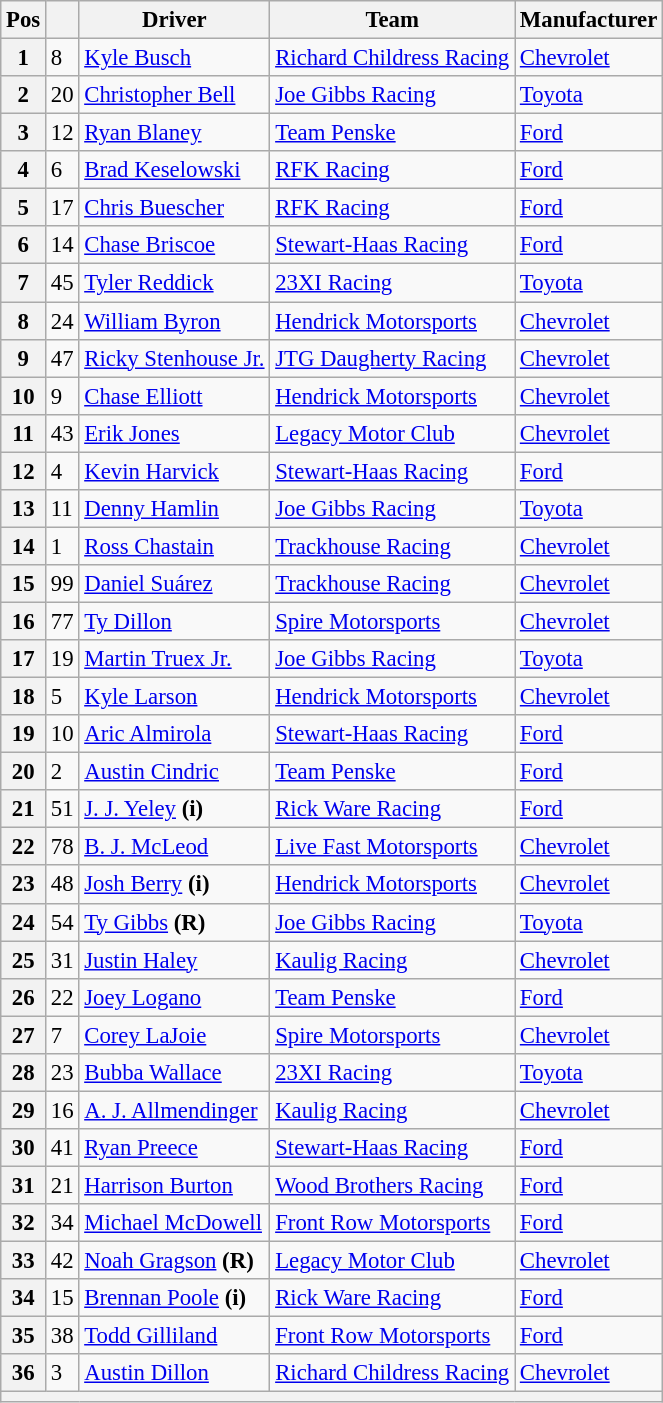<table class="wikitable" style="font-size:95%">
<tr>
<th>Pos</th>
<th></th>
<th>Driver</th>
<th>Team</th>
<th>Manufacturer</th>
</tr>
<tr>
<th>1</th>
<td>8</td>
<td><a href='#'>Kyle Busch</a></td>
<td><a href='#'>Richard Childress Racing</a></td>
<td><a href='#'>Chevrolet</a></td>
</tr>
<tr>
<th>2</th>
<td>20</td>
<td><a href='#'>Christopher Bell</a></td>
<td><a href='#'>Joe Gibbs Racing</a></td>
<td><a href='#'>Toyota</a></td>
</tr>
<tr>
<th>3</th>
<td>12</td>
<td><a href='#'>Ryan Blaney</a></td>
<td><a href='#'>Team Penske</a></td>
<td><a href='#'>Ford</a></td>
</tr>
<tr>
<th>4</th>
<td>6</td>
<td><a href='#'>Brad Keselowski</a></td>
<td><a href='#'>RFK Racing</a></td>
<td><a href='#'>Ford</a></td>
</tr>
<tr>
<th>5</th>
<td>17</td>
<td><a href='#'>Chris Buescher</a></td>
<td><a href='#'>RFK Racing</a></td>
<td><a href='#'>Ford</a></td>
</tr>
<tr>
<th>6</th>
<td>14</td>
<td><a href='#'>Chase Briscoe</a></td>
<td><a href='#'>Stewart-Haas Racing</a></td>
<td><a href='#'>Ford</a></td>
</tr>
<tr>
<th>7</th>
<td>45</td>
<td><a href='#'>Tyler Reddick</a></td>
<td><a href='#'>23XI Racing</a></td>
<td><a href='#'>Toyota</a></td>
</tr>
<tr>
<th>8</th>
<td>24</td>
<td><a href='#'>William Byron</a></td>
<td><a href='#'>Hendrick Motorsports</a></td>
<td><a href='#'>Chevrolet</a></td>
</tr>
<tr>
<th>9</th>
<td>47</td>
<td><a href='#'>Ricky Stenhouse Jr.</a></td>
<td><a href='#'>JTG Daugherty Racing</a></td>
<td><a href='#'>Chevrolet</a></td>
</tr>
<tr>
<th>10</th>
<td>9</td>
<td><a href='#'>Chase Elliott</a></td>
<td><a href='#'>Hendrick Motorsports</a></td>
<td><a href='#'>Chevrolet</a></td>
</tr>
<tr>
<th>11</th>
<td>43</td>
<td><a href='#'>Erik Jones</a></td>
<td><a href='#'>Legacy Motor Club</a></td>
<td><a href='#'>Chevrolet</a></td>
</tr>
<tr>
<th>12</th>
<td>4</td>
<td><a href='#'>Kevin Harvick</a></td>
<td><a href='#'>Stewart-Haas Racing</a></td>
<td><a href='#'>Ford</a></td>
</tr>
<tr>
<th>13</th>
<td>11</td>
<td><a href='#'>Denny Hamlin</a></td>
<td><a href='#'>Joe Gibbs Racing</a></td>
<td><a href='#'>Toyota</a></td>
</tr>
<tr>
<th>14</th>
<td>1</td>
<td><a href='#'>Ross Chastain</a></td>
<td><a href='#'>Trackhouse Racing</a></td>
<td><a href='#'>Chevrolet</a></td>
</tr>
<tr>
<th>15</th>
<td>99</td>
<td><a href='#'>Daniel Suárez</a></td>
<td><a href='#'>Trackhouse Racing</a></td>
<td><a href='#'>Chevrolet</a></td>
</tr>
<tr>
<th>16</th>
<td>77</td>
<td><a href='#'>Ty Dillon</a></td>
<td><a href='#'>Spire Motorsports</a></td>
<td><a href='#'>Chevrolet</a></td>
</tr>
<tr>
<th>17</th>
<td>19</td>
<td><a href='#'>Martin Truex Jr.</a></td>
<td><a href='#'>Joe Gibbs Racing</a></td>
<td><a href='#'>Toyota</a></td>
</tr>
<tr>
<th>18</th>
<td>5</td>
<td><a href='#'>Kyle Larson</a></td>
<td><a href='#'>Hendrick Motorsports</a></td>
<td><a href='#'>Chevrolet</a></td>
</tr>
<tr>
<th>19</th>
<td>10</td>
<td><a href='#'>Aric Almirola</a></td>
<td><a href='#'>Stewart-Haas Racing</a></td>
<td><a href='#'>Ford</a></td>
</tr>
<tr>
<th>20</th>
<td>2</td>
<td><a href='#'>Austin Cindric</a></td>
<td><a href='#'>Team Penske</a></td>
<td><a href='#'>Ford</a></td>
</tr>
<tr>
<th>21</th>
<td>51</td>
<td><a href='#'>J. J. Yeley</a> <strong>(i)</strong></td>
<td><a href='#'>Rick Ware Racing</a></td>
<td><a href='#'>Ford</a></td>
</tr>
<tr>
<th>22</th>
<td>78</td>
<td><a href='#'>B. J. McLeod</a></td>
<td><a href='#'>Live Fast Motorsports</a></td>
<td><a href='#'>Chevrolet</a></td>
</tr>
<tr>
<th>23</th>
<td>48</td>
<td><a href='#'>Josh Berry</a> <strong>(i)</strong></td>
<td><a href='#'>Hendrick Motorsports</a></td>
<td><a href='#'>Chevrolet</a></td>
</tr>
<tr>
<th>24</th>
<td>54</td>
<td><a href='#'>Ty Gibbs</a> <strong>(R)</strong></td>
<td><a href='#'>Joe Gibbs Racing</a></td>
<td><a href='#'>Toyota</a></td>
</tr>
<tr>
<th>25</th>
<td>31</td>
<td><a href='#'>Justin Haley</a></td>
<td><a href='#'>Kaulig Racing</a></td>
<td><a href='#'>Chevrolet</a></td>
</tr>
<tr>
<th>26</th>
<td>22</td>
<td><a href='#'>Joey Logano</a></td>
<td><a href='#'>Team Penske</a></td>
<td><a href='#'>Ford</a></td>
</tr>
<tr>
<th>27</th>
<td>7</td>
<td><a href='#'>Corey LaJoie</a></td>
<td><a href='#'>Spire Motorsports</a></td>
<td><a href='#'>Chevrolet</a></td>
</tr>
<tr>
<th>28</th>
<td>23</td>
<td><a href='#'>Bubba Wallace</a></td>
<td><a href='#'>23XI Racing</a></td>
<td><a href='#'>Toyota</a></td>
</tr>
<tr>
<th>29</th>
<td>16</td>
<td><a href='#'>A. J. Allmendinger</a></td>
<td><a href='#'>Kaulig Racing</a></td>
<td><a href='#'>Chevrolet</a></td>
</tr>
<tr>
<th>30</th>
<td>41</td>
<td><a href='#'>Ryan Preece</a></td>
<td><a href='#'>Stewart-Haas Racing</a></td>
<td><a href='#'>Ford</a></td>
</tr>
<tr>
<th>31</th>
<td>21</td>
<td><a href='#'>Harrison Burton</a></td>
<td><a href='#'>Wood Brothers Racing</a></td>
<td><a href='#'>Ford</a></td>
</tr>
<tr>
<th>32</th>
<td>34</td>
<td><a href='#'>Michael McDowell</a></td>
<td><a href='#'>Front Row Motorsports</a></td>
<td><a href='#'>Ford</a></td>
</tr>
<tr>
<th>33</th>
<td>42</td>
<td><a href='#'>Noah Gragson</a> <strong>(R)</strong></td>
<td><a href='#'>Legacy Motor Club</a></td>
<td><a href='#'>Chevrolet</a></td>
</tr>
<tr>
<th>34</th>
<td>15</td>
<td><a href='#'>Brennan Poole</a> <strong>(i)</strong></td>
<td><a href='#'>Rick Ware Racing</a></td>
<td><a href='#'>Ford</a></td>
</tr>
<tr>
<th>35</th>
<td>38</td>
<td><a href='#'>Todd Gilliland</a></td>
<td><a href='#'>Front Row Motorsports</a></td>
<td><a href='#'>Ford</a></td>
</tr>
<tr>
<th>36</th>
<td>3</td>
<td><a href='#'>Austin Dillon</a></td>
<td><a href='#'>Richard Childress Racing</a></td>
<td><a href='#'>Chevrolet</a></td>
</tr>
<tr>
<th colspan="5"></th>
</tr>
</table>
